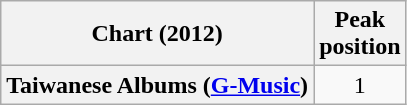<table class="wikitable plainrowheaders">
<tr>
<th>Chart (2012)</th>
<th>Peak<br>position</th>
</tr>
<tr>
<th scope="row">Taiwanese Albums (<a href='#'>G-Music</a>)</th>
<td style="text-align:center;">1</td>
</tr>
</table>
